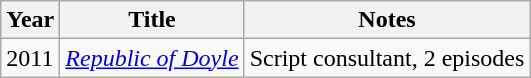<table class="wikitable">
<tr>
<th>Year</th>
<th>Title</th>
<th>Notes</th>
</tr>
<tr>
<td>2011</td>
<td><em><a href='#'>Republic of Doyle</a></em></td>
<td>Script consultant, 2 episodes</td>
</tr>
</table>
